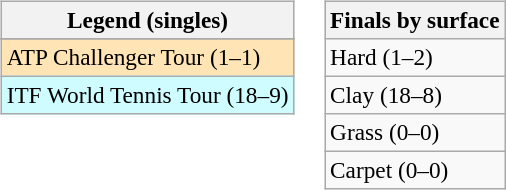<table>
<tr valign=top>
<td><br><table class=wikitable style=font-size:97%>
<tr>
<th>Legend (singles)</th>
</tr>
<tr bgcolor=e5d1cb>
</tr>
<tr bgcolor=moccasin>
<td>ATP Challenger Tour (1–1)</td>
</tr>
<tr bgcolor=cffcff>
<td>ITF World Tennis Tour (18–9)</td>
</tr>
</table>
</td>
<td><br><table class=wikitable style=font-size:97%>
<tr>
<th>Finals by surface</th>
</tr>
<tr>
<td>Hard (1–2)</td>
</tr>
<tr>
<td>Clay (18–8)</td>
</tr>
<tr>
<td>Grass (0–0)</td>
</tr>
<tr>
<td>Carpet (0–0)</td>
</tr>
</table>
</td>
</tr>
</table>
